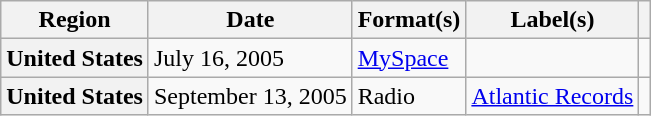<table class="wikitable plainrowheaders">
<tr>
<th scope="col">Region</th>
<th scope="col">Date</th>
<th scope="col">Format(s)</th>
<th scope="col">Label(s)</th>
<th scope="col"></th>
</tr>
<tr>
<th scope="row">United States</th>
<td>July 16, 2005</td>
<td><a href='#'>MySpace</a></td>
<td></td>
<td></td>
</tr>
<tr>
<th scope="row">United States</th>
<td>September 13, 2005</td>
<td>Radio</td>
<td><a href='#'>Atlantic Records</a></td>
<td></td>
</tr>
</table>
